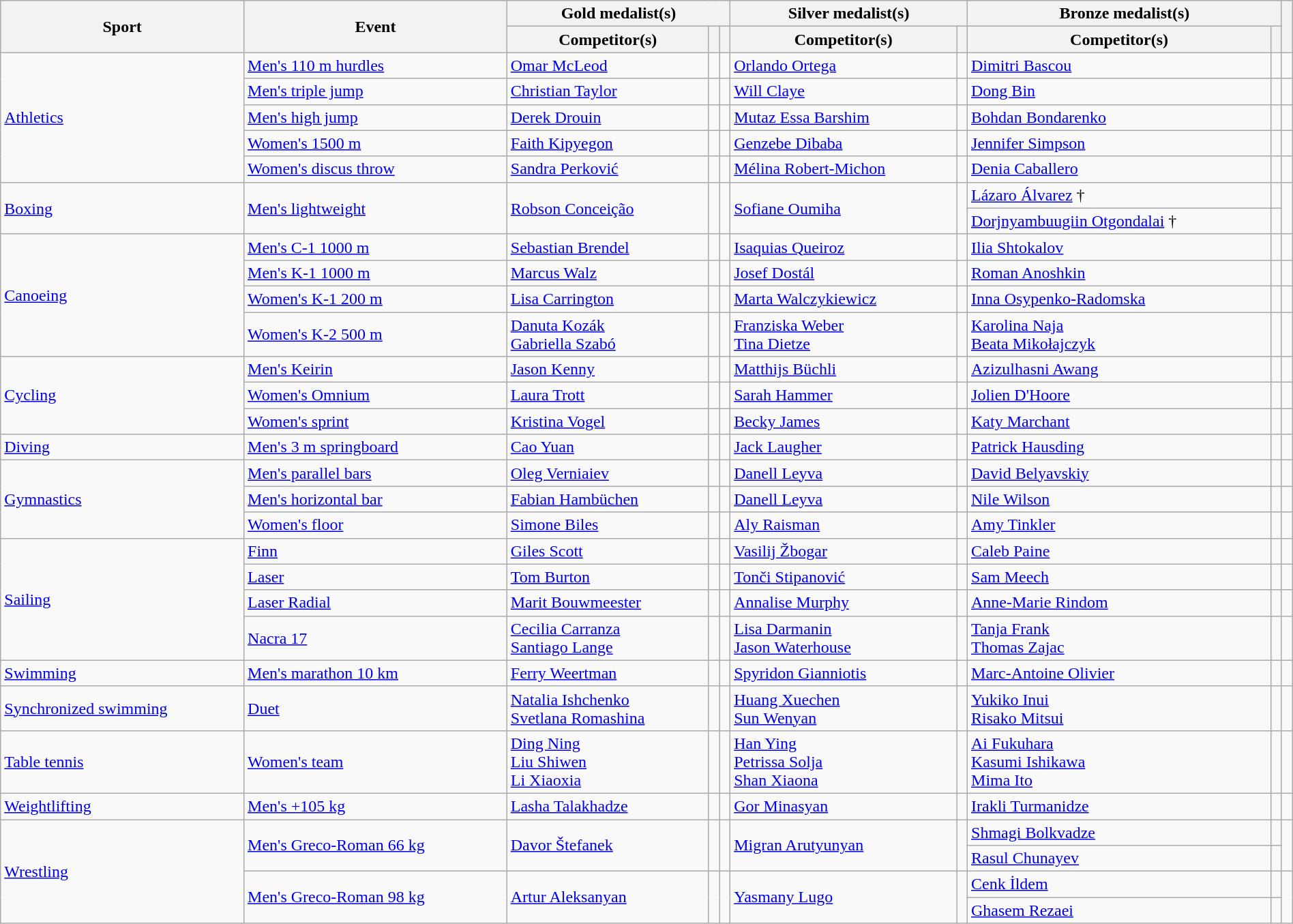<table class="wikitable" style="width:100%;">
<tr>
<th rowspan="2">Sport</th>
<th rowspan="2">Event</th>
<th colspan="3">Gold medalist(s)</th>
<th colspan="2">Silver medalist(s)</th>
<th colspan="2">Bronze medalist(s)</th>
<th rowspan="2"></th>
</tr>
<tr>
<th>Competitor(s)</th>
<th></th>
<th></th>
<th>Competitor(s)</th>
<th></th>
<th>Competitor(s)</th>
<th></th>
</tr>
<tr>
<td rowspan="5"><a href='#'>Athletics</a></td>
<td><a href='#'>Men's 110 m hurdles</a></td>
<td><a href='#'>Omar McLeod</a></td>
<td></td>
<td></td>
<td><a href='#'>Orlando Ortega</a></td>
<td></td>
<td><a href='#'>Dimitri Bascou</a></td>
<td></td>
<td></td>
</tr>
<tr>
<td><a href='#'>Men's triple jump</a></td>
<td><a href='#'>Christian Taylor</a></td>
<td></td>
<td></td>
<td><a href='#'>Will Claye</a></td>
<td></td>
<td><a href='#'>Dong Bin</a></td>
<td></td>
<td></td>
</tr>
<tr>
<td><a href='#'>Men's high jump</a></td>
<td><a href='#'>Derek Drouin</a></td>
<td></td>
<td></td>
<td><a href='#'>Mutaz Essa Barshim</a></td>
<td></td>
<td><a href='#'>Bohdan Bondarenko</a></td>
<td></td>
<td></td>
</tr>
<tr>
<td><a href='#'>Women's 1500 m</a></td>
<td><a href='#'>Faith Kipyegon</a></td>
<td></td>
<td></td>
<td><a href='#'>Genzebe Dibaba</a></td>
<td></td>
<td><a href='#'>Jennifer Simpson</a></td>
<td></td>
<td></td>
</tr>
<tr>
<td><a href='#'>Women's discus throw</a></td>
<td><a href='#'>Sandra Perković</a></td>
<td></td>
<td></td>
<td><a href='#'>Mélina Robert-Michon</a></td>
<td></td>
<td><a href='#'>Denia Caballero</a></td>
<td></td>
<td></td>
</tr>
<tr>
<td rowspan="2"><a href='#'>Boxing</a></td>
<td rowspan="2"><a href='#'>Men's lightweight</a></td>
<td rowspan="2"><a href='#'>Robson Conceição</a></td>
<td rowspan="2"></td>
<td rowspan="2"></td>
<td rowspan="2"><a href='#'>Sofiane Oumiha</a></td>
<td rowspan="2"></td>
<td><a href='#'>Lázaro Álvarez</a> †</td>
<td></td>
<td rowspan="2"></td>
</tr>
<tr>
<td><a href='#'>Dorjnyambuugiin Otgondalai</a> †</td>
<td></td>
</tr>
<tr>
<td rowspan="4"><a href='#'>Canoeing</a></td>
<td><a href='#'>Men's C-1 1000 m</a></td>
<td><a href='#'>Sebastian Brendel</a></td>
<td></td>
<td></td>
<td><a href='#'>Isaquias Queiroz</a></td>
<td></td>
<td><a href='#'>Ilia Shtokalov</a></td>
<td></td>
<td></td>
</tr>
<tr>
<td><a href='#'>Men's K-1 1000 m</a></td>
<td><a href='#'>Marcus Walz</a></td>
<td></td>
<td></td>
<td><a href='#'>Josef Dostál</a></td>
<td></td>
<td><a href='#'>Roman Anoshkin</a></td>
<td></td>
<td></td>
</tr>
<tr>
<td><a href='#'>Women's K-1 200 m</a></td>
<td><a href='#'>Lisa Carrington</a></td>
<td></td>
<td></td>
<td><a href='#'>Marta Walczykiewicz</a></td>
<td></td>
<td><a href='#'>Inna Osypenko-Radomska</a></td>
<td></td>
<td></td>
</tr>
<tr>
<td><a href='#'>Women's K-2 500 m</a></td>
<td><a href='#'>Danuta Kozák</a><br><a href='#'>Gabriella Szabó</a></td>
<td></td>
<td></td>
<td><a href='#'>Franziska Weber</a><br><a href='#'>Tina Dietze</a></td>
<td></td>
<td><a href='#'>Karolina Naja</a><br><a href='#'>Beata Mikołajczyk</a></td>
<td></td>
<td></td>
</tr>
<tr>
<td rowspan="3"><a href='#'>Cycling</a></td>
<td><a href='#'>Men's Keirin</a></td>
<td><a href='#'>Jason Kenny</a></td>
<td></td>
<td></td>
<td><a href='#'>Matthijs Büchli</a></td>
<td></td>
<td><a href='#'>Azizulhasni Awang</a></td>
<td></td>
<td></td>
</tr>
<tr>
<td><a href='#'>Women's Omnium</a></td>
<td><a href='#'>Laura Trott</a></td>
<td></td>
<td></td>
<td><a href='#'>Sarah Hammer</a></td>
<td></td>
<td><a href='#'>Jolien D'Hoore</a></td>
<td></td>
<td></td>
</tr>
<tr>
<td><a href='#'>Women's sprint</a></td>
<td><a href='#'>Kristina Vogel</a></td>
<td></td>
<td></td>
<td><a href='#'>Becky James</a></td>
<td></td>
<td><a href='#'>Katy Marchant</a></td>
<td></td>
<td></td>
</tr>
<tr>
<td><a href='#'>Diving</a></td>
<td><a href='#'>Men's 3 m springboard</a></td>
<td><a href='#'>Cao Yuan</a></td>
<td></td>
<td></td>
<td><a href='#'>Jack Laugher</a></td>
<td></td>
<td><a href='#'>Patrick Hausding</a></td>
<td></td>
<td></td>
</tr>
<tr>
<td rowspan="3"><a href='#'>Gymnastics</a></td>
<td><a href='#'>Men's parallel bars</a></td>
<td><a href='#'>Oleg Verniaiev</a></td>
<td></td>
<td></td>
<td><a href='#'>Danell Leyva</a></td>
<td></td>
<td><a href='#'>David Belyavskiy</a></td>
<td></td>
<td></td>
</tr>
<tr>
<td><a href='#'>Men's horizontal bar</a></td>
<td><a href='#'>Fabian Hambüchen</a></td>
<td></td>
<td></td>
<td><a href='#'>Danell Leyva</a></td>
<td></td>
<td><a href='#'>Nile Wilson</a></td>
<td></td>
<td></td>
</tr>
<tr>
<td><a href='#'>Women's floor</a></td>
<td><a href='#'>Simone Biles</a></td>
<td></td>
<td></td>
<td><a href='#'>Aly Raisman</a></td>
<td></td>
<td><a href='#'>Amy Tinkler</a></td>
<td></td>
<td></td>
</tr>
<tr>
<td rowspan="4"><a href='#'>Sailing</a></td>
<td><a href='#'>Finn</a></td>
<td><a href='#'>Giles Scott</a></td>
<td></td>
<td></td>
<td><a href='#'>Vasilij Žbogar</a></td>
<td></td>
<td><a href='#'>Caleb Paine</a></td>
<td></td>
<td></td>
</tr>
<tr>
<td><a href='#'>Laser</a></td>
<td><a href='#'>Tom Burton</a></td>
<td></td>
<td></td>
<td><a href='#'>Tonči Stipanović</a></td>
<td></td>
<td><a href='#'>Sam Meech</a></td>
<td></td>
<td></td>
</tr>
<tr>
<td><a href='#'>Laser Radial</a></td>
<td><a href='#'>Marit Bouwmeester</a></td>
<td></td>
<td></td>
<td><a href='#'>Annalise Murphy</a></td>
<td></td>
<td><a href='#'>Anne-Marie Rindom</a></td>
<td></td>
<td></td>
</tr>
<tr>
<td><a href='#'>Nacra 17</a></td>
<td><a href='#'>Cecilia Carranza</a><br><a href='#'>Santiago Lange</a></td>
<td></td>
<td></td>
<td><a href='#'>Lisa Darmanin</a><br><a href='#'>Jason Waterhouse</a></td>
<td></td>
<td><a href='#'>Tanja Frank</a><br><a href='#'>Thomas Zajac</a></td>
<td></td>
<td></td>
</tr>
<tr>
<td><a href='#'>Swimming</a></td>
<td><a href='#'>Men's marathon 10 km</a></td>
<td><a href='#'>Ferry Weertman</a></td>
<td></td>
<td></td>
<td><a href='#'>Spyridon Gianniotis</a></td>
<td></td>
<td><a href='#'>Marc-Antoine Olivier</a></td>
<td></td>
<td></td>
</tr>
<tr>
<td><a href='#'>Synchronized swimming</a></td>
<td><a href='#'>Duet</a></td>
<td><a href='#'>Natalia Ishchenko</a><br><a href='#'>Svetlana Romashina</a></td>
<td></td>
<td></td>
<td><a href='#'>Huang Xuechen</a><br><a href='#'>Sun Wenyan</a></td>
<td></td>
<td><a href='#'>Yukiko Inui</a><br><a href='#'>Risako Mitsui</a></td>
<td></td>
<td></td>
</tr>
<tr>
<td><a href='#'>Table tennis</a></td>
<td><a href='#'>Women's team</a></td>
<td><a href='#'>Ding Ning</a><br><a href='#'>Liu Shiwen</a><br><a href='#'>Li Xiaoxia</a></td>
<td></td>
<td></td>
<td><a href='#'>Han Ying</a><br><a href='#'>Petrissa Solja</a><br><a href='#'>Shan Xiaona</a></td>
<td></td>
<td><a href='#'>Ai Fukuhara</a><br><a href='#'>Kasumi Ishikawa</a><br><a href='#'>Mima Ito</a></td>
<td></td>
<td></td>
</tr>
<tr>
<td><a href='#'>Weightlifting</a></td>
<td><a href='#'>Men's +105 kg</a></td>
<td><a href='#'>Lasha Talakhadze</a></td>
<td></td>
<td></td>
<td><a href='#'>Gor Minasyan</a></td>
<td></td>
<td><a href='#'>Irakli Turmanidze</a></td>
<td></td>
<td></td>
</tr>
<tr>
<td rowspan="4"><a href='#'>Wrestling</a></td>
<td rowspan="2"><a href='#'>Men's Greco-Roman 66 kg</a></td>
<td rowspan="2"><a href='#'>Davor Štefanek</a></td>
<td rowspan="2"></td>
<td rowspan="2"></td>
<td rowspan="2"><a href='#'>Migran Arutyunyan</a></td>
<td rowspan="2"></td>
<td><a href='#'>Shmagi Bolkvadze</a></td>
<td></td>
<td rowspan="2"></td>
</tr>
<tr>
<td><a href='#'>Rasul Chunayev</a></td>
<td></td>
</tr>
<tr>
<td rowspan="2"><a href='#'>Men's Greco-Roman 98 kg</a></td>
<td rowspan="2"><a href='#'>Artur Aleksanyan</a></td>
<td rowspan="2"></td>
<td rowspan="2"></td>
<td rowspan="2"><a href='#'>Yasmany Lugo</a></td>
<td rowspan="2"></td>
<td><a href='#'>Cenk İldem</a></td>
<td></td>
<td rowspan="2"></td>
</tr>
<tr>
<td><a href='#'>Ghasem Rezaei</a></td>
<td></td>
</tr>
</table>
